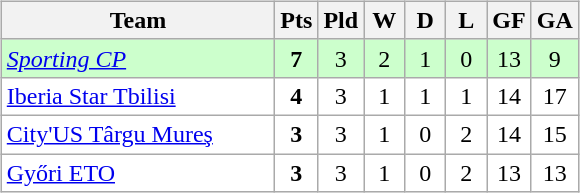<table>
<tr>
<td width="45%"><br><table class="wikitable" style="text-align: center;">
<tr>
<th width="175">Team</th>
<th width="20">Pts</th>
<th width="20">Pld</th>
<th width="20">W</th>
<th width="20">D</th>
<th width="20">L</th>
<th width="20">GF</th>
<th width="20">GA</th>
</tr>
<tr bgcolor=ccffcc>
<td align="left"> <em><a href='#'>Sporting CP</a></em></td>
<td><strong>7</strong></td>
<td>3</td>
<td>2</td>
<td>1</td>
<td>0</td>
<td>13</td>
<td>9</td>
</tr>
<tr bgcolor=ffffff>
<td align="left"> <a href='#'>Iberia Star Tbilisi</a></td>
<td><strong>4</strong></td>
<td>3</td>
<td>1</td>
<td>1</td>
<td>1</td>
<td>14</td>
<td>17</td>
</tr>
<tr bgcolor=ffffff>
<td align="left"> <a href='#'>City'US Târgu Mureş</a></td>
<td><strong>3</strong></td>
<td>3</td>
<td>1</td>
<td>0</td>
<td>2</td>
<td>14</td>
<td>15</td>
</tr>
<tr bgcolor=ffffff>
<td align="left"> <a href='#'>Győri ETO</a></td>
<td><strong>3</strong></td>
<td>3</td>
<td>1</td>
<td>0</td>
<td>2</td>
<td>13</td>
<td>13</td>
</tr>
</table>
</td>
</tr>
</table>
